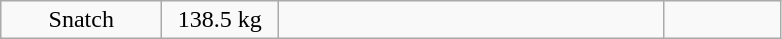<table class = "wikitable" style="text-align:center;">
<tr>
<td width=100>Snatch</td>
<td width=70>138.5 kg</td>
<td width=250 align=left></td>
<td width=70></td>
</tr>
</table>
